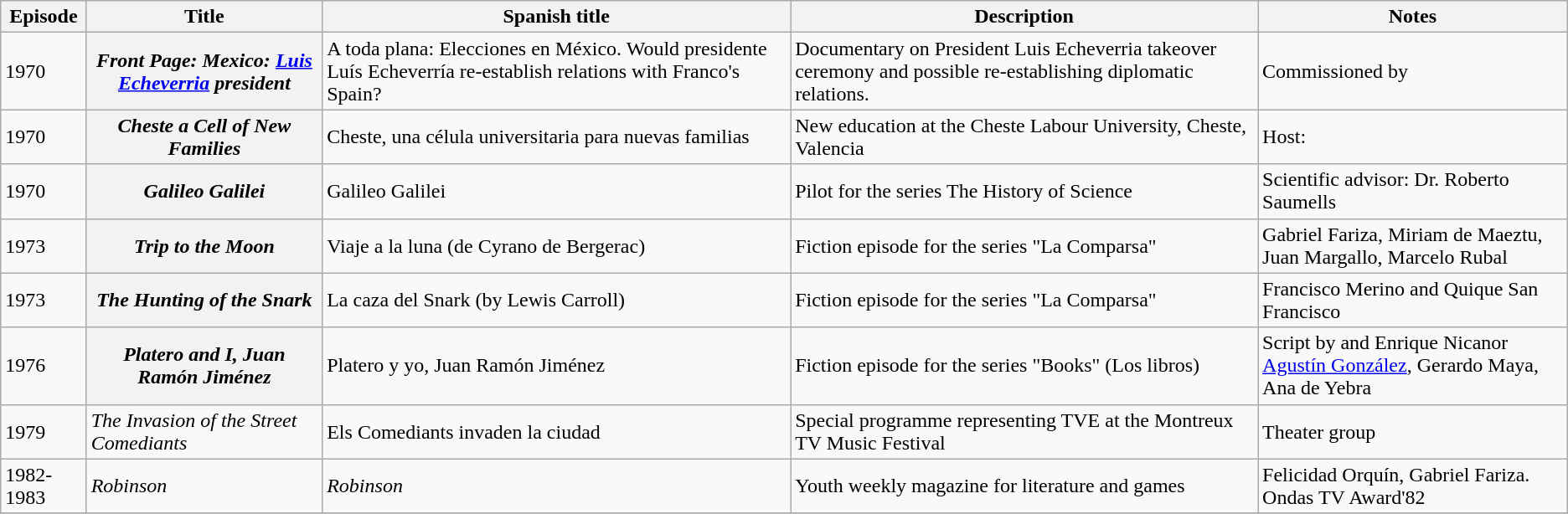<table class="wikitable plainrowheaders sortable">
<tr>
<th scope="col">Episode</th>
<th scope="col">Title</th>
<th scope="col">Spanish title</th>
<th scope="col">Description</th>
<th class="unsortable">Notes</th>
</tr>
<tr>
<td>1970</td>
<th scope="row"><em>Front Page: Mexico: <a href='#'>Luis Echeverria</a> president</em></th>
<td>A toda plana: Elecciones en México. Would presidente Luís Echeverría re-establish relations with Franco's Spain?</td>
<td>Documentary on President Luis Echeverria takeover ceremony and possible re-establishing diplomatic relations.</td>
<td>Commissioned by </td>
</tr>
<tr>
<td>1970</td>
<th scope="row"><em>Cheste a Cell of New Families</em></th>
<td>Cheste, una célula universitaria para nuevas familias</td>
<td>New education at the Cheste Labour University, Cheste, Valencia</td>
<td>Host: </td>
</tr>
<tr>
<td>1970</td>
<th scope="row"><em>Galileo Galilei</em></th>
<td>Galileo Galilei</td>
<td>Pilot for the series The History of Science</td>
<td>Scientific advisor: Dr. Roberto Saumells</td>
</tr>
<tr>
<td>1973</td>
<th scope="row"><em>Trip to the Moon</em></th>
<td>Viaje a la luna (de Cyrano de Bergerac)</td>
<td>Fiction episode for the series "La Comparsa"</td>
<td>Gabriel Fariza, Miriam de Maeztu, Juan Margallo, Marcelo Rubal</td>
</tr>
<tr>
<td>1973</td>
<th scope="row"><em>The Hunting of the Snark</em></th>
<td>La caza del Snark (by Lewis Carroll)</td>
<td>Fiction episode for the series "La Comparsa"</td>
<td>Francisco Merino and Quique San Francisco</td>
</tr>
<tr>
<td>1976</td>
<th scope="row"><em>Platero and I, Juan Ramón Jiménez</em></th>
<td>Platero y yo, Juan Ramón Jiménez</td>
<td>Fiction episode for the series "Books" (Los libros)</td>
<td>Script by  and Enrique Nicanor<br><a href='#'>Agustín González</a>, Gerardo Maya, Ana de Yebra</td>
</tr>
<tr>
<td>1979</td>
<td><em>The Invasion of the Street Comediants</em></td>
<td>Els Comediants invaden la ciudad</td>
<td>Special programme representing TVE at the Montreux TV Music Festival</td>
<td>Theater group </td>
</tr>
<tr>
<td>1982-1983</td>
<td><em>Robinson</em></td>
<td><em>Robinson</em></td>
<td>Youth weekly magazine for literature and games</td>
<td>Felicidad Orquín, Gabriel Fariza. Ondas TV Award'82</td>
</tr>
<tr>
</tr>
</table>
